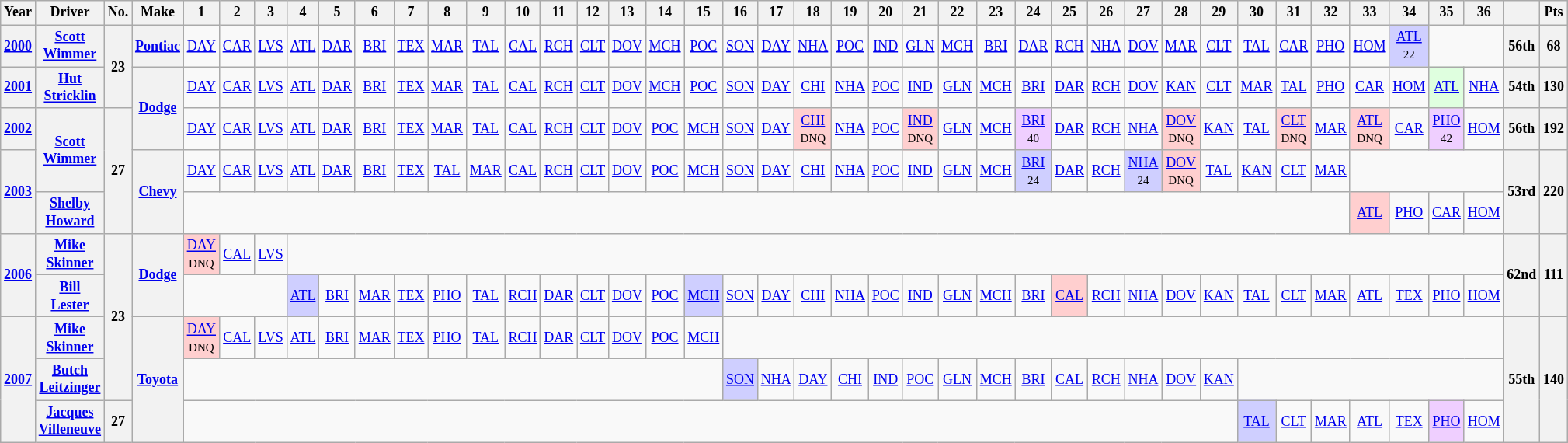<table class="wikitable mw-collapsible mw-collapsed" style="text-align:center; font-size:75%">
<tr>
<th>Year</th>
<th>Driver</th>
<th>No.</th>
<th>Make</th>
<th>1</th>
<th>2</th>
<th>3</th>
<th>4</th>
<th>5</th>
<th>6</th>
<th>7</th>
<th>8</th>
<th>9</th>
<th>10</th>
<th>11</th>
<th>12</th>
<th>13</th>
<th>14</th>
<th>15</th>
<th>16</th>
<th>17</th>
<th>18</th>
<th>19</th>
<th>20</th>
<th>21</th>
<th>22</th>
<th>23</th>
<th>24</th>
<th>25</th>
<th>26</th>
<th>27</th>
<th>28</th>
<th>29</th>
<th>30</th>
<th>31</th>
<th>32</th>
<th>33</th>
<th>34</th>
<th>35</th>
<th>36</th>
<th></th>
<th>Pts</th>
</tr>
<tr>
<th><a href='#'>2000</a></th>
<th><a href='#'>Scott Wimmer</a></th>
<th rowspan=2>23</th>
<th><a href='#'>Pontiac</a></th>
<td><a href='#'>DAY</a></td>
<td><a href='#'>CAR</a></td>
<td><a href='#'>LVS</a></td>
<td><a href='#'>ATL</a></td>
<td><a href='#'>DAR</a></td>
<td><a href='#'>BRI</a></td>
<td><a href='#'>TEX</a></td>
<td><a href='#'>MAR</a></td>
<td><a href='#'>TAL</a></td>
<td><a href='#'>CAL</a></td>
<td><a href='#'>RCH</a></td>
<td><a href='#'>CLT</a></td>
<td><a href='#'>DOV</a></td>
<td><a href='#'>MCH</a></td>
<td><a href='#'>POC</a></td>
<td><a href='#'>SON</a></td>
<td><a href='#'>DAY</a></td>
<td><a href='#'>NHA</a></td>
<td><a href='#'>POC</a></td>
<td><a href='#'>IND</a></td>
<td><a href='#'>GLN</a></td>
<td><a href='#'>MCH</a></td>
<td><a href='#'>BRI</a></td>
<td><a href='#'>DAR</a></td>
<td><a href='#'>RCH</a></td>
<td><a href='#'>NHA</a></td>
<td><a href='#'>DOV</a></td>
<td><a href='#'>MAR</a></td>
<td><a href='#'>CLT</a></td>
<td><a href='#'>TAL</a></td>
<td><a href='#'>CAR</a></td>
<td><a href='#'>PHO</a></td>
<td><a href='#'>HOM</a></td>
<td style="background:#CFCFFF;"><a href='#'>ATL</a><br><small>22</small></td>
<td colspan=2></td>
<th>56th</th>
<th>68</th>
</tr>
<tr>
<th><a href='#'>2001</a></th>
<th><a href='#'>Hut Stricklin</a></th>
<th rowspan=2><a href='#'>Dodge</a></th>
<td><a href='#'>DAY</a></td>
<td><a href='#'>CAR</a></td>
<td><a href='#'>LVS</a></td>
<td><a href='#'>ATL</a></td>
<td><a href='#'>DAR</a></td>
<td><a href='#'>BRI</a></td>
<td><a href='#'>TEX</a></td>
<td><a href='#'>MAR</a></td>
<td><a href='#'>TAL</a></td>
<td><a href='#'>CAL</a></td>
<td><a href='#'>RCH</a></td>
<td><a href='#'>CLT</a></td>
<td><a href='#'>DOV</a></td>
<td><a href='#'>MCH</a></td>
<td><a href='#'>POC</a></td>
<td><a href='#'>SON</a></td>
<td><a href='#'>DAY</a></td>
<td><a href='#'>CHI</a></td>
<td><a href='#'>NHA</a></td>
<td><a href='#'>POC</a></td>
<td><a href='#'>IND</a></td>
<td><a href='#'>GLN</a></td>
<td><a href='#'>MCH</a></td>
<td><a href='#'>BRI</a></td>
<td><a href='#'>DAR</a></td>
<td><a href='#'>RCH</a></td>
<td><a href='#'>DOV</a></td>
<td><a href='#'>KAN</a></td>
<td><a href='#'>CLT</a></td>
<td><a href='#'>MAR</a></td>
<td><a href='#'>TAL</a></td>
<td><a href='#'>PHO</a></td>
<td><a href='#'>CAR</a></td>
<td><a href='#'>HOM</a></td>
<td style="background:#DFFFDF;"><a href='#'>ATL</a><br></td>
<td><a href='#'>NHA</a></td>
<th>54th</th>
<th>130</th>
</tr>
<tr>
<th><a href='#'>2002</a></th>
<th rowspan=2><a href='#'>Scott Wimmer</a></th>
<th rowspan=3>27</th>
<td><a href='#'>DAY</a></td>
<td><a href='#'>CAR</a></td>
<td><a href='#'>LVS</a></td>
<td><a href='#'>ATL</a></td>
<td><a href='#'>DAR</a></td>
<td><a href='#'>BRI</a></td>
<td><a href='#'>TEX</a></td>
<td><a href='#'>MAR</a></td>
<td><a href='#'>TAL</a></td>
<td><a href='#'>CAL</a></td>
<td><a href='#'>RCH</a></td>
<td><a href='#'>CLT</a></td>
<td><a href='#'>DOV</a></td>
<td><a href='#'>POC</a></td>
<td><a href='#'>MCH</a></td>
<td><a href='#'>SON</a></td>
<td><a href='#'>DAY</a></td>
<td style="background:#FFCFCF;"><a href='#'>CHI</a><br><small>DNQ</small></td>
<td><a href='#'>NHA</a></td>
<td><a href='#'>POC</a></td>
<td style="background:#FFCFCF;"><a href='#'>IND</a><br><small>DNQ</small></td>
<td><a href='#'>GLN</a></td>
<td><a href='#'>MCH</a></td>
<td style="background:#EFCFFF;"><a href='#'>BRI</a><br><small>40</small></td>
<td><a href='#'>DAR</a></td>
<td><a href='#'>RCH</a></td>
<td><a href='#'>NHA</a></td>
<td style="background:#FFCFCF;"><a href='#'>DOV</a><br><small>DNQ</small></td>
<td><a href='#'>KAN</a></td>
<td><a href='#'>TAL</a></td>
<td style="background:#FFCFCF;"><a href='#'>CLT</a><br><small>DNQ</small></td>
<td><a href='#'>MAR</a></td>
<td style="background:#FFCFCF;"><a href='#'>ATL</a><br><small>DNQ</small></td>
<td><a href='#'>CAR</a></td>
<td style="background:#EFCFFF;"><a href='#'>PHO</a><br><small>42</small></td>
<td><a href='#'>HOM</a></td>
<th>56th</th>
<th>192</th>
</tr>
<tr>
<th rowspan=2><a href='#'>2003</a></th>
<th rowspan=2><a href='#'>Chevy</a></th>
<td><a href='#'>DAY</a></td>
<td><a href='#'>CAR</a></td>
<td><a href='#'>LVS</a></td>
<td><a href='#'>ATL</a></td>
<td><a href='#'>DAR</a></td>
<td><a href='#'>BRI</a></td>
<td><a href='#'>TEX</a></td>
<td><a href='#'>TAL</a></td>
<td><a href='#'>MAR</a></td>
<td><a href='#'>CAL</a></td>
<td><a href='#'>RCH</a></td>
<td><a href='#'>CLT</a></td>
<td><a href='#'>DOV</a></td>
<td><a href='#'>POC</a></td>
<td><a href='#'>MCH</a></td>
<td><a href='#'>SON</a></td>
<td><a href='#'>DAY</a></td>
<td><a href='#'>CHI</a></td>
<td><a href='#'>NHA</a></td>
<td><a href='#'>POC</a></td>
<td><a href='#'>IND</a></td>
<td><a href='#'>GLN</a></td>
<td><a href='#'>MCH</a></td>
<td style="background:#CFCFFF;"><a href='#'>BRI</a><br><small>24</small></td>
<td><a href='#'>DAR</a></td>
<td><a href='#'>RCH</a></td>
<td style="background:#CFCFFF;"><a href='#'>NHA</a><br><small>24</small></td>
<td style="background:#FFCFCF;"><a href='#'>DOV</a><br><small>DNQ</small></td>
<td><a href='#'>TAL</a></td>
<td><a href='#'>KAN</a></td>
<td><a href='#'>CLT</a></td>
<td><a href='#'>MAR</a></td>
<td colspan=4></td>
<th rowspan=2>53rd</th>
<th rowspan=2>220</th>
</tr>
<tr>
<th><a href='#'>Shelby Howard</a></th>
<td colspan=32></td>
<td style="background:#FFCFCF;"><a href='#'>ATL</a><br></td>
<td><a href='#'>PHO</a></td>
<td><a href='#'>CAR</a></td>
<td><a href='#'>HOM</a></td>
</tr>
<tr>
<th rowspan=2><a href='#'>2006</a></th>
<th><a href='#'>Mike Skinner</a></th>
<th rowspan=4>23</th>
<th rowspan=2><a href='#'>Dodge</a></th>
<td style="background:#FFCFCF;"><a href='#'>DAY</a><br><small>DNQ</small></td>
<td><a href='#'>CAL</a></td>
<td><a href='#'>LVS</a></td>
<td colspan=33></td>
<th rowspan=2>62nd</th>
<th rowspan=2>111</th>
</tr>
<tr>
<th><a href='#'>Bill Lester</a></th>
<td colspan=3></td>
<td style="background:#CFCFFF;"><a href='#'>ATL</a><br></td>
<td><a href='#'>BRI</a></td>
<td><a href='#'>MAR</a></td>
<td><a href='#'>TEX</a></td>
<td><a href='#'>PHO</a></td>
<td><a href='#'>TAL</a></td>
<td><a href='#'>RCH</a></td>
<td><a href='#'>DAR</a></td>
<td><a href='#'>CLT</a></td>
<td><a href='#'>DOV</a></td>
<td><a href='#'>POC</a></td>
<td style="background:#CFCFFF;"><a href='#'>MCH</a><br></td>
<td><a href='#'>SON</a></td>
<td><a href='#'>DAY</a></td>
<td><a href='#'>CHI</a></td>
<td><a href='#'>NHA</a></td>
<td><a href='#'>POC</a></td>
<td><a href='#'>IND</a></td>
<td><a href='#'>GLN</a></td>
<td><a href='#'>MCH</a></td>
<td><a href='#'>BRI</a></td>
<td style="background:#FFCFCF;"><a href='#'>CAL</a><br></td>
<td><a href='#'>RCH</a></td>
<td><a href='#'>NHA</a></td>
<td><a href='#'>DOV</a></td>
<td><a href='#'>KAN</a></td>
<td><a href='#'>TAL</a></td>
<td><a href='#'>CLT</a></td>
<td><a href='#'>MAR</a></td>
<td><a href='#'>ATL</a></td>
<td><a href='#'>TEX</a></td>
<td><a href='#'>PHO</a></td>
<td><a href='#'>HOM</a></td>
</tr>
<tr>
<th rowspan=3><a href='#'>2007</a></th>
<th><a href='#'>Mike Skinner</a></th>
<th rowspan=3><a href='#'>Toyota</a></th>
<td style="background:#FFCFCF;"><a href='#'>DAY</a><br><small>DNQ</small></td>
<td><a href='#'>CAL</a></td>
<td><a href='#'>LVS</a></td>
<td><a href='#'>ATL</a></td>
<td><a href='#'>BRI</a></td>
<td><a href='#'>MAR</a></td>
<td><a href='#'>TEX</a></td>
<td><a href='#'>PHO</a></td>
<td><a href='#'>TAL</a></td>
<td><a href='#'>RCH</a></td>
<td><a href='#'>DAR</a></td>
<td><a href='#'>CLT</a></td>
<td><a href='#'>DOV</a></td>
<td><a href='#'>POC</a></td>
<td><a href='#'>MCH</a></td>
<td colspan=21></td>
<th rowspan=3>55th</th>
<th rowspan=3>140</th>
</tr>
<tr>
<th><a href='#'>Butch Leitzinger</a></th>
<td colspan=15></td>
<td style="background:#CFCFFF;"><a href='#'>SON</a><br></td>
<td><a href='#'>NHA</a></td>
<td><a href='#'>DAY</a></td>
<td><a href='#'>CHI</a></td>
<td><a href='#'>IND</a></td>
<td><a href='#'>POC</a></td>
<td><a href='#'>GLN</a></td>
<td><a href='#'>MCH</a></td>
<td><a href='#'>BRI</a></td>
<td><a href='#'>CAL</a></td>
<td><a href='#'>RCH</a></td>
<td><a href='#'>NHA</a></td>
<td><a href='#'>DOV</a></td>
<td><a href='#'>KAN</a></td>
<td colspan=7></td>
</tr>
<tr>
<th><a href='#'>Jacques Villeneuve</a></th>
<th>27</th>
<td colspan=29></td>
<td style="background:#CFCFFF;"><a href='#'>TAL</a><br></td>
<td><a href='#'>CLT</a></td>
<td><a href='#'>MAR</a></td>
<td><a href='#'>ATL</a></td>
<td><a href='#'>TEX</a></td>
<td style="background:#EFCFFF;"><a href='#'>PHO</a><br></td>
<td><a href='#'>HOM</a></td>
</tr>
</table>
